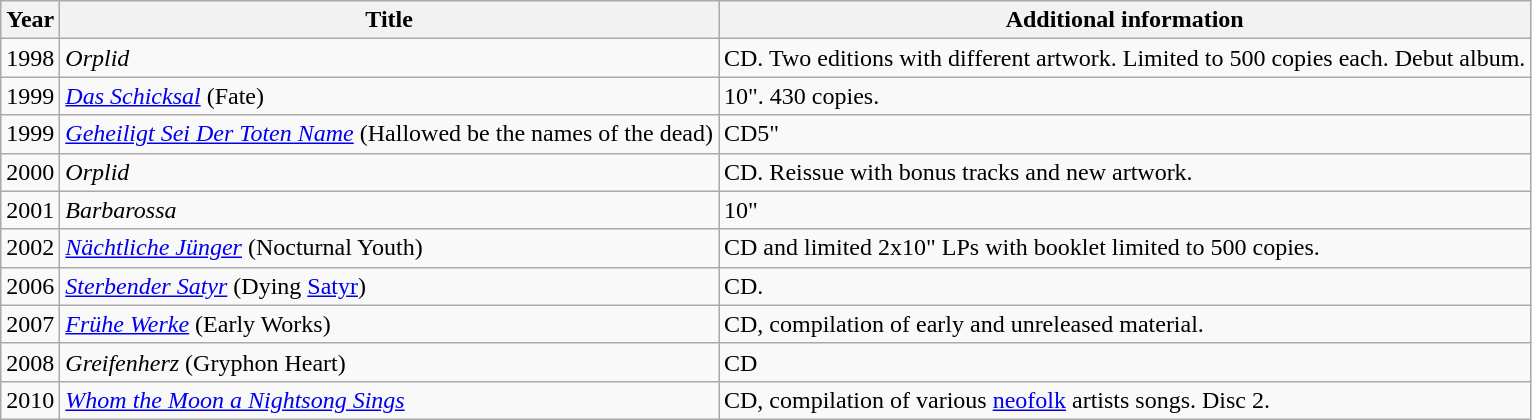<table class="wikitable">
<tr>
<th>Year</th>
<th>Title</th>
<th>Additional information</th>
</tr>
<tr>
<td>1998</td>
<td><em>Orplid</em></td>
<td>CD. Two editions with different artwork. Limited to 500 copies each. Debut album.</td>
</tr>
<tr>
<td>1999</td>
<td><em><a href='#'>Das Schicksal</a></em> (Fate)</td>
<td>10". 430 copies.</td>
</tr>
<tr>
<td>1999</td>
<td><em><a href='#'>Geheiligt Sei Der Toten Name</a></em> (Hallowed be the names of the dead)</td>
<td>CD5"</td>
</tr>
<tr>
<td>2000</td>
<td><em>Orplid</em></td>
<td>CD. Reissue with bonus tracks and new artwork.</td>
</tr>
<tr>
<td>2001</td>
<td><em>Barbarossa</em></td>
<td>10"</td>
</tr>
<tr>
<td>2002</td>
<td><em><a href='#'>Nächtliche Jünger</a></em> (Nocturnal Youth)</td>
<td>CD and limited 2x10" LPs with booklet limited to 500 copies.</td>
</tr>
<tr>
<td>2006</td>
<td><em><a href='#'>Sterbender Satyr</a></em> (Dying <a href='#'>Satyr</a>)</td>
<td>CD.</td>
</tr>
<tr>
<td>2007</td>
<td><em><a href='#'>Frühe Werke</a></em> (Early Works)</td>
<td>CD, compilation of early and unreleased material.</td>
</tr>
<tr>
<td>2008</td>
<td><em>Greifenherz</em> (Gryphon Heart)</td>
<td>CD</td>
</tr>
<tr>
<td>2010</td>
<td><em><a href='#'>Whom the Moon a Nightsong Sings</a></em></td>
<td>CD, compilation of various <a href='#'>neofolk</a> artists songs. Disc 2.</td>
</tr>
</table>
